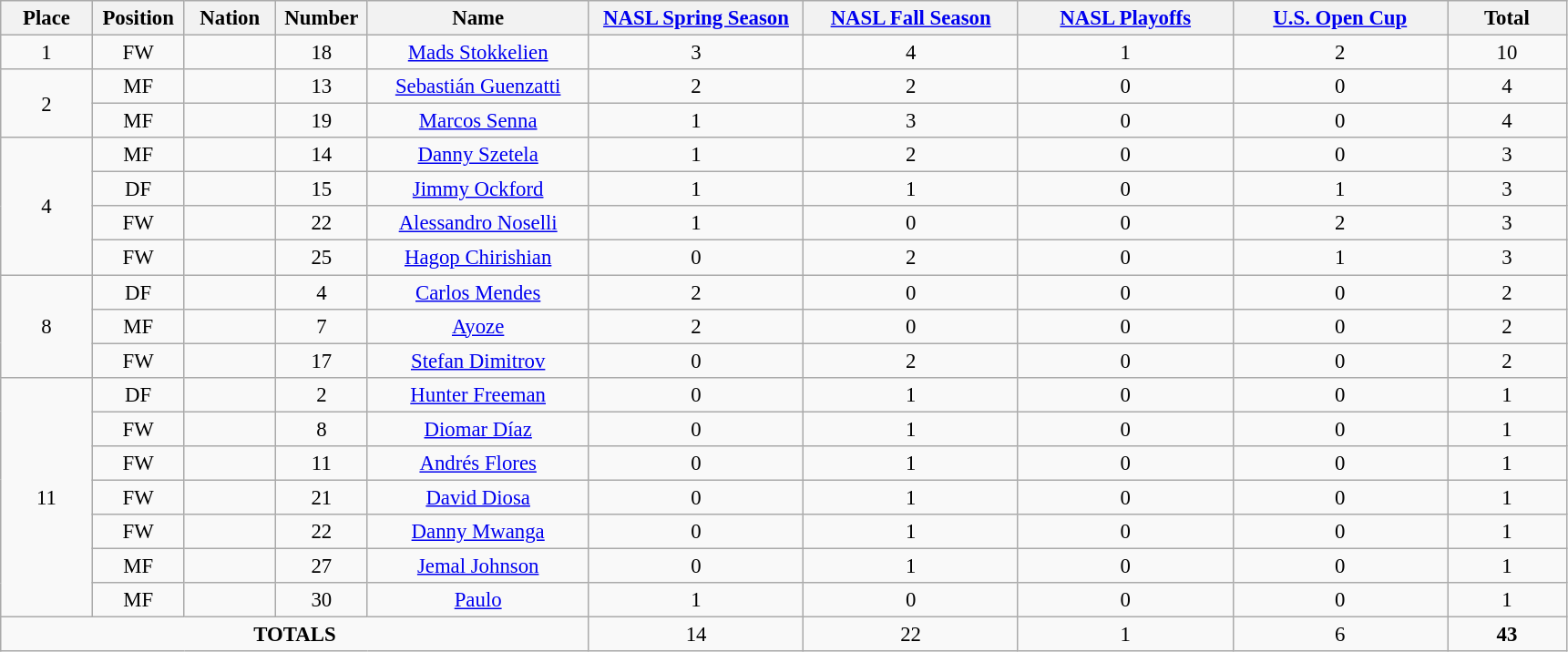<table class="wikitable" style="font-size: 95%; text-align: center;">
<tr>
<th width=60>Place</th>
<th width=60>Position</th>
<th width=60>Nation</th>
<th width=60>Number</th>
<th width=155>Name</th>
<th width=150><a href='#'>NASL Spring Season</a></th>
<th width=150><a href='#'>NASL Fall Season</a></th>
<th width=150><a href='#'>NASL Playoffs</a></th>
<th width=150><a href='#'>U.S. Open Cup</a></th>
<th width=80>Total</th>
</tr>
<tr>
<td rowspan="1">1</td>
<td>FW</td>
<td></td>
<td>18</td>
<td><a href='#'>Mads Stokkelien</a></td>
<td>3</td>
<td>4</td>
<td>1</td>
<td>2</td>
<td>10</td>
</tr>
<tr>
<td rowspan="2">2</td>
<td>MF</td>
<td></td>
<td>13</td>
<td><a href='#'>Sebastián Guenzatti</a></td>
<td>2</td>
<td>2</td>
<td>0</td>
<td>0</td>
<td>4</td>
</tr>
<tr>
<td>MF</td>
<td></td>
<td>19</td>
<td><a href='#'>Marcos Senna</a></td>
<td>1</td>
<td>3</td>
<td>0</td>
<td>0</td>
<td>4</td>
</tr>
<tr>
<td rowspan="4">4</td>
<td>MF</td>
<td></td>
<td>14</td>
<td><a href='#'>Danny Szetela</a></td>
<td>1</td>
<td>2</td>
<td>0</td>
<td>0</td>
<td>3</td>
</tr>
<tr>
<td>DF</td>
<td></td>
<td>15</td>
<td><a href='#'>Jimmy Ockford</a></td>
<td>1</td>
<td>1</td>
<td>0</td>
<td>1</td>
<td>3</td>
</tr>
<tr>
<td>FW</td>
<td></td>
<td>22</td>
<td><a href='#'>Alessandro Noselli</a></td>
<td>1</td>
<td>0</td>
<td>0</td>
<td>2</td>
<td>3</td>
</tr>
<tr>
<td>FW</td>
<td></td>
<td>25</td>
<td><a href='#'>Hagop Chirishian</a></td>
<td>0</td>
<td>2</td>
<td>0</td>
<td>1</td>
<td>3</td>
</tr>
<tr>
<td rowspan="3">8</td>
<td>DF</td>
<td></td>
<td>4</td>
<td><a href='#'>Carlos Mendes</a></td>
<td>2</td>
<td>0</td>
<td>0</td>
<td>0</td>
<td>2</td>
</tr>
<tr>
<td>MF</td>
<td></td>
<td>7</td>
<td><a href='#'>Ayoze</a></td>
<td>2</td>
<td>0</td>
<td>0</td>
<td>0</td>
<td>2</td>
</tr>
<tr>
<td>FW</td>
<td></td>
<td>17</td>
<td><a href='#'>Stefan Dimitrov</a></td>
<td>0</td>
<td>2</td>
<td>0</td>
<td>0</td>
<td>2</td>
</tr>
<tr>
<td rowspan="7">11</td>
<td>DF</td>
<td></td>
<td>2</td>
<td><a href='#'>Hunter Freeman</a></td>
<td>0</td>
<td>1</td>
<td>0</td>
<td>0</td>
<td>1</td>
</tr>
<tr>
<td>FW</td>
<td></td>
<td>8</td>
<td><a href='#'>Diomar Díaz</a></td>
<td>0</td>
<td>1</td>
<td>0</td>
<td>0</td>
<td>1</td>
</tr>
<tr>
<td>FW</td>
<td></td>
<td>11</td>
<td><a href='#'>Andrés Flores</a></td>
<td>0</td>
<td>1</td>
<td>0</td>
<td>0</td>
<td>1</td>
</tr>
<tr>
<td>FW</td>
<td></td>
<td>21</td>
<td><a href='#'>David Diosa</a></td>
<td>0</td>
<td>1</td>
<td>0</td>
<td>0</td>
<td>1</td>
</tr>
<tr>
<td>FW</td>
<td></td>
<td>22</td>
<td><a href='#'>Danny Mwanga</a></td>
<td>0</td>
<td>1</td>
<td>0</td>
<td>0</td>
<td>1</td>
</tr>
<tr>
<td>MF</td>
<td></td>
<td>27</td>
<td><a href='#'>Jemal Johnson</a></td>
<td>0</td>
<td>1</td>
<td>0</td>
<td>0</td>
<td>1</td>
</tr>
<tr>
<td>MF</td>
<td></td>
<td>30</td>
<td><a href='#'>Paulo</a></td>
<td>1</td>
<td>0</td>
<td>0</td>
<td>0</td>
<td>1</td>
</tr>
<tr>
<td colspan="5"><strong>TOTALS</strong></td>
<td>14</td>
<td>22</td>
<td>1</td>
<td>6</td>
<td><strong>43</strong></td>
</tr>
</table>
